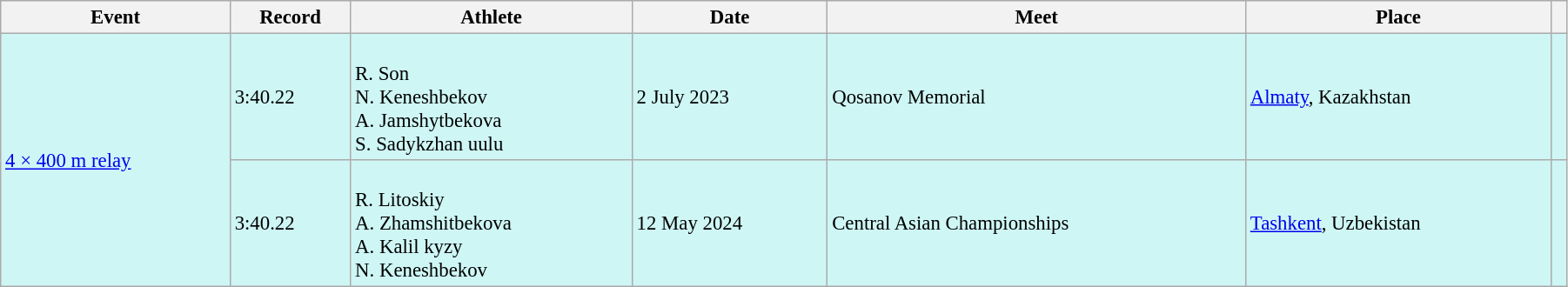<table class="wikitable" style="font-size: 95%; width: 95%;">
<tr>
<th>Event</th>
<th>Record</th>
<th>Athlete</th>
<th>Date</th>
<th>Meet</th>
<th>Place</th>
<th></th>
</tr>
<tr bgcolor="#CEF6F5">
<td rowspan=2><a href='#'>4 × 400 m relay</a></td>
<td>3:40.22</td>
<td><br>R. Son<br>N. Keneshbekov<br>A. Jamshytbekova<br>S. Sadykzhan uulu</td>
<td>2 July 2023</td>
<td>Qosanov Memorial</td>
<td><a href='#'>Almaty</a>, Kazakhstan</td>
<td></td>
</tr>
<tr bgcolor="#CEF6F5">
<td>3:40.22</td>
<td><br>R. Litoskiy<br>A. Zhamshitbekova<br>A. Kalil kyzy<br>N. Keneshbekov</td>
<td>12 May 2024</td>
<td>Central Asian Championships</td>
<td><a href='#'>Tashkent</a>, Uzbekistan</td>
<td></td>
</tr>
</table>
